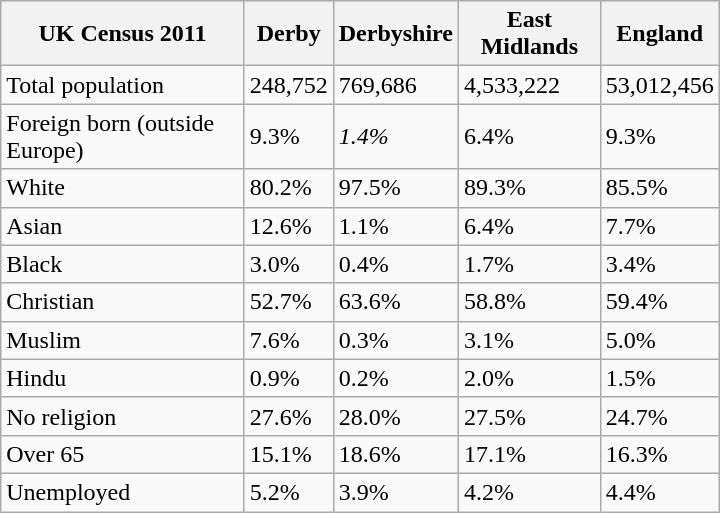<table class="wikitable floatright" style="margin-left: 1em; width: 30em; ">
<tr>
<th>UK Census 2011</th>
<th>Derby</th>
<th>Derbyshire</th>
<th>East Midlands</th>
<th>England</th>
</tr>
<tr>
<td>Total population</td>
<td>248,752</td>
<td>769,686</td>
<td>4,533,222</td>
<td>53,012,456</td>
</tr>
<tr>
<td>Foreign born (outside Europe)</td>
<td>9.3%</td>
<td><em>1.4%</em></td>
<td>6.4%</td>
<td>9.3%</td>
</tr>
<tr>
<td>White</td>
<td>80.2%</td>
<td>97.5%</td>
<td>89.3%</td>
<td>85.5%</td>
</tr>
<tr>
<td>Asian</td>
<td>12.6%</td>
<td>1.1%</td>
<td>6.4%</td>
<td>7.7%</td>
</tr>
<tr>
<td>Black</td>
<td>3.0%</td>
<td>0.4%</td>
<td>1.7%</td>
<td>3.4%</td>
</tr>
<tr>
<td>Christian</td>
<td>52.7%</td>
<td>63.6%</td>
<td>58.8%</td>
<td>59.4%</td>
</tr>
<tr>
<td>Muslim</td>
<td>7.6%</td>
<td>0.3%</td>
<td>3.1%</td>
<td>5.0%</td>
</tr>
<tr>
<td>Hindu</td>
<td>0.9%</td>
<td>0.2%</td>
<td>2.0%</td>
<td>1.5%</td>
</tr>
<tr>
<td>No religion</td>
<td>27.6%</td>
<td>28.0%</td>
<td>27.5%</td>
<td>24.7%</td>
</tr>
<tr>
<td>Over 65</td>
<td>15.1%</td>
<td>18.6%</td>
<td>17.1%</td>
<td>16.3%</td>
</tr>
<tr>
<td>Unemployed</td>
<td>5.2%</td>
<td>3.9%</td>
<td>4.2%</td>
<td>4.4%</td>
</tr>
</table>
